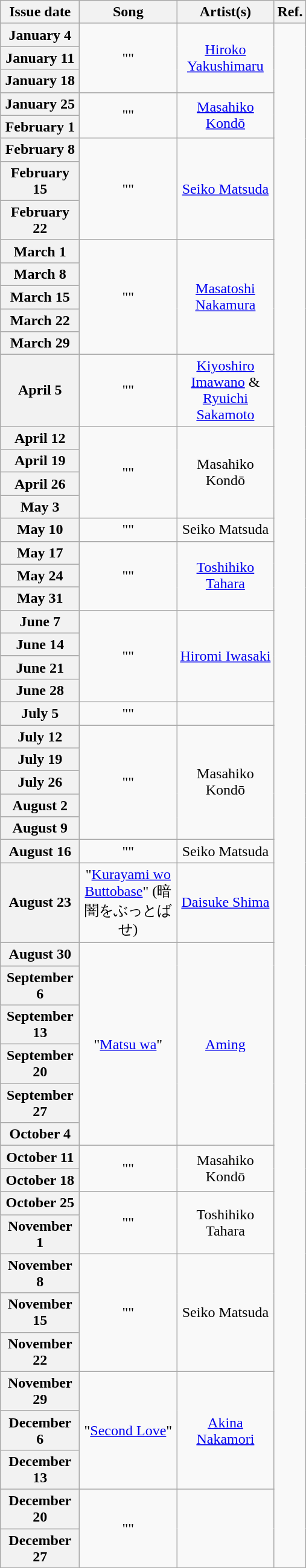<table class="wikitable plainrowheaders" style="text-align: center">
<tr>
<th width="80">Issue date</th>
<th width="100">Song</th>
<th width="100">Artist(s)</th>
<th width="20">Ref.</th>
</tr>
<tr>
<th scope="row">January 4</th>
<td rowspan="3">""</td>
<td rowspan="3"><a href='#'>Hiroko Yakushimaru</a></td>
<td rowspan="53"></td>
</tr>
<tr>
<th scope="row">January 11</th>
</tr>
<tr>
<th scope="row">January 18</th>
</tr>
<tr>
<th scope="row">January 25</th>
<td rowspan="2">""</td>
<td rowspan="2"><a href='#'>Masahiko Kondō</a></td>
</tr>
<tr>
<th scope="row">February 1</th>
</tr>
<tr>
<th scope="row">February 8</th>
<td rowspan="3">""</td>
<td rowspan="3"><a href='#'>Seiko Matsuda</a></td>
</tr>
<tr>
<th scope="row">February 15</th>
</tr>
<tr>
<th scope="row">February 22</th>
</tr>
<tr>
<th scope="row">March 1</th>
<td rowspan="5">""</td>
<td rowspan="5"><a href='#'>Masatoshi Nakamura</a></td>
</tr>
<tr>
<th scope="row">March 8</th>
</tr>
<tr>
<th scope="row">March 15</th>
</tr>
<tr>
<th scope="row">March 22</th>
</tr>
<tr>
<th scope="row">March 29</th>
</tr>
<tr>
<th scope="row">April 5</th>
<td rowspan="1">""</td>
<td rowspan="1"><a href='#'>Kiyoshiro Imawano</a> & <a href='#'>Ryuichi Sakamoto</a></td>
</tr>
<tr>
<th scope="row">April 12</th>
<td rowspan="4">""</td>
<td rowspan="4">Masahiko Kondō</td>
</tr>
<tr>
<th scope="row">April 19</th>
</tr>
<tr>
<th scope="row">April 26</th>
</tr>
<tr>
<th scope="row">May 3</th>
</tr>
<tr>
<th scope="row">May 10</th>
<td rowspan="1">""</td>
<td rowspan="1">Seiko Matsuda</td>
</tr>
<tr>
<th scope="row">May 17</th>
<td rowspan="3">""</td>
<td rowspan="3"><a href='#'>Toshihiko Tahara</a></td>
</tr>
<tr>
<th scope="row">May 24</th>
</tr>
<tr>
<th scope="row">May 31</th>
</tr>
<tr>
<th scope="row">June 7</th>
<td rowspan="4">""</td>
<td rowspan="4"><a href='#'>Hiromi Iwasaki</a></td>
</tr>
<tr>
<th scope="row">June 14</th>
</tr>
<tr>
<th scope="row">June 21</th>
</tr>
<tr>
<th scope="row">June 28</th>
</tr>
<tr>
<th scope="row">July 5</th>
<td rowspan="1">""</td>
<td rowspan="1"></td>
</tr>
<tr>
<th scope="row">July 12</th>
<td rowspan="5">""</td>
<td rowspan="5">Masahiko Kondō</td>
</tr>
<tr>
<th scope="row">July 19</th>
</tr>
<tr>
<th scope="row">July 26</th>
</tr>
<tr>
<th scope="row">August 2</th>
</tr>
<tr>
<th scope="row">August 9</th>
</tr>
<tr>
<th scope="row">August 16</th>
<td rowspan="1">""</td>
<td rowspan="1">Seiko Matsuda</td>
</tr>
<tr>
<th scope="row">August 23</th>
<td rowspan="1">"<a href='#'>Kurayami wo Buttobase</a>" (暗闇をぶっとばせ)</td>
<td rowspan="1"><a href='#'>Daisuke Shima</a></td>
</tr>
<tr>
<th scope="row">August 30</th>
<td rowspan="6">"<a href='#'>Matsu wa</a>"</td>
<td rowspan="6"><a href='#'>Aming</a></td>
</tr>
<tr>
<th scope="row">September 6</th>
</tr>
<tr>
<th scope="row">September 13</th>
</tr>
<tr>
<th scope="row">September 20</th>
</tr>
<tr>
<th scope="row">September 27</th>
</tr>
<tr>
<th scope="row">October 4</th>
</tr>
<tr>
<th scope="row">October 11</th>
<td rowspan="2">""</td>
<td rowspan="2">Masahiko Kondō</td>
</tr>
<tr>
<th scope="row">October 18</th>
</tr>
<tr>
<th scope="row">October 25</th>
<td rowspan="2">""</td>
<td rowspan="2">Toshihiko Tahara</td>
</tr>
<tr>
<th scope="row">November 1</th>
</tr>
<tr>
<th scope="row">November 8</th>
<td rowspan="3">""</td>
<td rowspan="3">Seiko Matsuda</td>
</tr>
<tr>
<th scope="row">November 15</th>
</tr>
<tr>
<th scope="row">November 22</th>
</tr>
<tr>
<th scope="row">November 29</th>
<td rowspan="3">"<a href='#'>Second Love</a>"</td>
<td rowspan="3"><a href='#'>Akina Nakamori</a></td>
</tr>
<tr>
<th scope="row">December 6</th>
</tr>
<tr>
<th scope="row">December 13</th>
</tr>
<tr>
<th scope="row">December 20</th>
<td rowspan="2">""</td>
<td rowspan="2"></td>
</tr>
<tr>
<th scope="row">December 27</th>
</tr>
</table>
